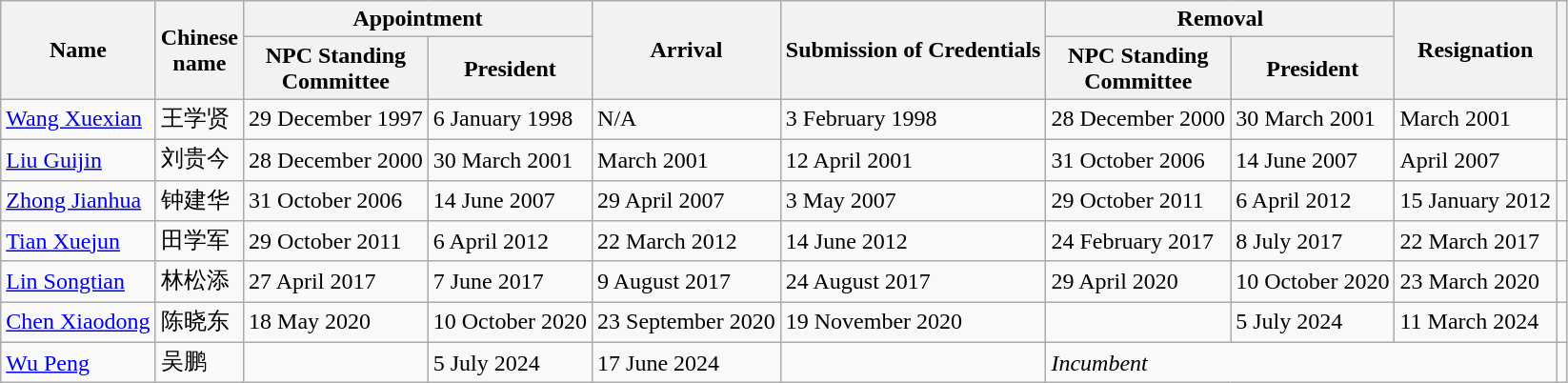<table class="wikitable">
<tr>
<th rowspan="2">Name</th>
<th rowspan="2">Chinese<br>name</th>
<th colspan="2">Appointment</th>
<th rowspan="2">Arrival</th>
<th rowspan="2">Submission of Credentials</th>
<th colspan="2">Removal</th>
<th rowspan="2">Resignation</th>
<th rowspan="2"></th>
</tr>
<tr>
<th>NPC Standing<br>Committee</th>
<th>President</th>
<th>NPC Standing<br>Committee</th>
<th>President</th>
</tr>
<tr>
<td><a href='#'>Wang Xuexian</a></td>
<td>王学贤</td>
<td>29 December 1997</td>
<td 6 January 1998>6 January 1998</td>
<td>N/A</td>
<td>3 February 1998</td>
<td>28 December 2000</td>
<td>30 March 2001</td>
<td>March 2001</td>
<td></td>
</tr>
<tr>
<td><a href='#'>Liu Guijin</a></td>
<td>刘贵今</td>
<td>28 December 2000</td>
<td>30 March 2001</td>
<td>March 2001</td>
<td>12 April 2001</td>
<td>31 October 2006</td>
<td>14 June 2007</td>
<td>April 2007</td>
<td></td>
</tr>
<tr>
<td><a href='#'>Zhong Jianhua</a></td>
<td>钟建华</td>
<td>31 October 2006</td>
<td>14 June 2007</td>
<td>29 April 2007</td>
<td>3 May 2007</td>
<td>29 October 2011</td>
<td>6 April 2012</td>
<td>15 January 2012</td>
<td></td>
</tr>
<tr>
<td><a href='#'>Tian Xuejun</a></td>
<td>田学军</td>
<td>29 October 2011</td>
<td>6 April 2012</td>
<td>22 March 2012</td>
<td>14 June 2012</td>
<td>24 February 2017</td>
<td>8 July 2017</td>
<td>22 March 2017</td>
<td></td>
</tr>
<tr>
<td><a href='#'>Lin Songtian</a></td>
<td>林松添</td>
<td>27 April 2017</td>
<td>7 June 2017</td>
<td>9 August 2017</td>
<td>24 August 2017</td>
<td>29 April 2020</td>
<td>10 October 2020</td>
<td>23 March 2020</td>
<td></td>
</tr>
<tr>
<td><a href='#'>Chen Xiaodong</a></td>
<td>陈晓东</td>
<td>18 May 2020</td>
<td>10 October 2020</td>
<td>23 September 2020</td>
<td>19 November 2020</td>
<td></td>
<td>5 July 2024</td>
<td>11 March 2024</td>
<td></td>
</tr>
<tr>
<td><a href='#'>Wu Peng</a></td>
<td>吴鹏</td>
<td></td>
<td>5 July 2024</td>
<td>17 June 2024</td>
<td></td>
<td colspan="3"><em>Incumbent</em></td>
<td></td>
</tr>
</table>
